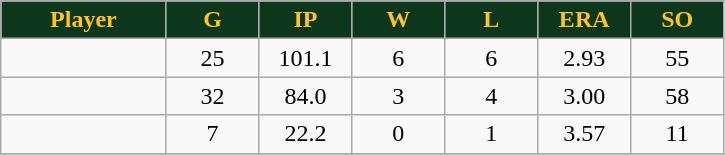<table class="wikitable sortable">
<tr>
<th style="background:#0C371D;color:#ffc322;" width="16%">Player</th>
<th style="background:#0C371D;color:#ffc322;" width="9%">G</th>
<th style="background:#0C371D;color:#ffc322;" width="9%">IP</th>
<th style="background:#0C371D;color:#ffc322;" width="9%">W</th>
<th style="background:#0C371D;color:#ffc322;" width="9%">L</th>
<th style="background:#0C371D;color:#ffc322;" width="9%">ERA</th>
<th style="background:#0C371D;color:#ffc322;" width="9%">SO</th>
</tr>
<tr align="center">
<td></td>
<td>25</td>
<td>101.1</td>
<td>6</td>
<td>6</td>
<td>2.93</td>
<td>55</td>
</tr>
<tr align="center">
<td></td>
<td>32</td>
<td>84.0</td>
<td>3</td>
<td>4</td>
<td>3.00</td>
<td>58</td>
</tr>
<tr align="center">
<td></td>
<td>7</td>
<td>22.2</td>
<td>0</td>
<td>1</td>
<td>3.57</td>
<td>11</td>
</tr>
<tr align="center">
</tr>
</table>
